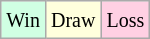<table class="wikitable">
<tr>
<td style="background-color: #d0ffe3;"><small>Win</small></td>
<td style="background-color: #ffffdd;"><small>Draw</small></td>
<td style="background-color: #ffd0e3;"><small>Loss</small></td>
</tr>
</table>
